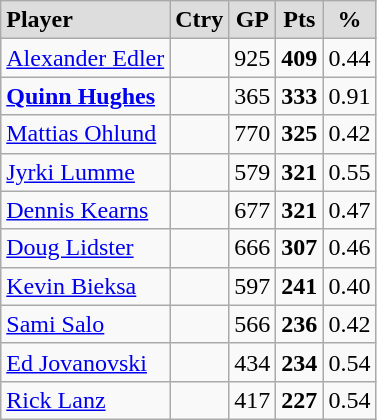<table class="wikitable">
<tr align="center" style="font-weight:bold; background-color:#dddddd;" |>
<td align="left">Player</td>
<td>Ctry</td>
<td>GP</td>
<td>Pts</td>
<td>%</td>
</tr>
<tr align="center">
<td align="left"><a href='#'>Alexander Edler</a></td>
<td></td>
<td>925</td>
<td><strong>409</strong></td>
<td>0.44</td>
</tr>
<tr align="center">
<td align="left"><strong><a href='#'>Quinn Hughes</a></strong></td>
<td></td>
<td>365</td>
<td><strong>333</strong></td>
<td>0.91</td>
</tr>
<tr align="center">
<td align="left"><a href='#'>Mattias Ohlund</a></td>
<td></td>
<td>770</td>
<td><strong>325</strong></td>
<td>0.42</td>
</tr>
<tr align="center">
<td align="left"><a href='#'>Jyrki Lumme</a></td>
<td></td>
<td>579</td>
<td><strong>321</strong></td>
<td>0.55</td>
</tr>
<tr align="center">
<td align="left"><a href='#'>Dennis Kearns</a></td>
<td></td>
<td>677</td>
<td><strong>321</strong></td>
<td>0.47</td>
</tr>
<tr align="center">
<td align="left"><a href='#'>Doug Lidster</a></td>
<td></td>
<td>666</td>
<td><strong>307</strong></td>
<td>0.46</td>
</tr>
<tr align="center">
<td align="left"><a href='#'>Kevin Bieksa</a></td>
<td></td>
<td>597</td>
<td><strong>241</strong></td>
<td>0.40</td>
</tr>
<tr align="center">
<td align="left"><a href='#'>Sami Salo</a></td>
<td></td>
<td>566</td>
<td><strong>236</strong></td>
<td>0.42</td>
</tr>
<tr align="center">
<td align="left"><a href='#'>Ed Jovanovski</a></td>
<td></td>
<td>434</td>
<td><strong>234</strong></td>
<td>0.54</td>
</tr>
<tr align="center">
<td align="left"><a href='#'>Rick Lanz</a></td>
<td></td>
<td>417</td>
<td><strong>227</strong></td>
<td>0.54</td>
</tr>
</table>
